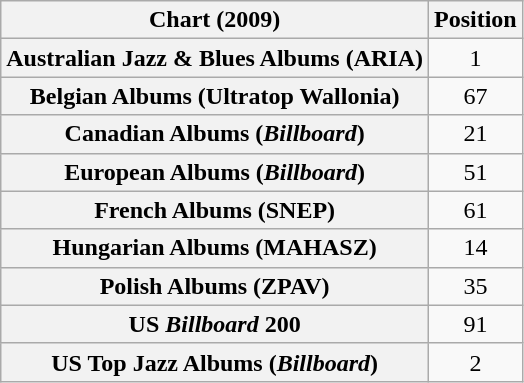<table class="wikitable sortable plainrowheaders" style="text-align:center">
<tr>
<th scope="col">Chart (2009)</th>
<th scope="col">Position</th>
</tr>
<tr>
<th scope="row">Australian Jazz & Blues Albums (ARIA)</th>
<td>1</td>
</tr>
<tr>
<th scope="row">Belgian Albums (Ultratop Wallonia)</th>
<td>67</td>
</tr>
<tr>
<th scope="row">Canadian Albums (<em>Billboard</em>)</th>
<td>21</td>
</tr>
<tr>
<th scope="row">European Albums (<em>Billboard</em>)</th>
<td>51</td>
</tr>
<tr>
<th scope="row">French Albums (SNEP)</th>
<td>61</td>
</tr>
<tr>
<th scope="row">Hungarian Albums (MAHASZ)</th>
<td>14</td>
</tr>
<tr>
<th scope="row">Polish Albums (ZPAV)</th>
<td>35</td>
</tr>
<tr>
<th scope="row">US <em>Billboard</em> 200</th>
<td>91</td>
</tr>
<tr>
<th scope="row">US Top Jazz Albums (<em>Billboard</em>)</th>
<td>2</td>
</tr>
</table>
